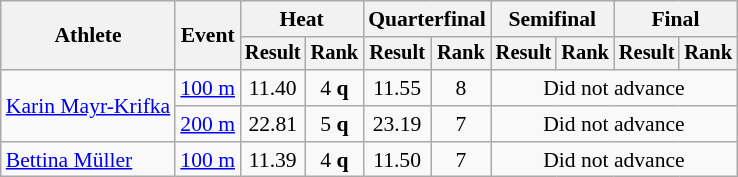<table class="wikitable" style="font-size:90%;">
<tr>
<th rowspan="2">Athlete</th>
<th rowspan="2">Event</th>
<th colspan="2">Heat</th>
<th colspan="2">Quarterfinal</th>
<th colspan="2">Semifinal</th>
<th colspan="2">Final</th>
</tr>
<tr style="font-size:95%">
<th>Result</th>
<th>Rank</th>
<th>Result</th>
<th>Rank</th>
<th>Result</th>
<th>Rank</th>
<th>Result</th>
<th>Rank</th>
</tr>
<tr align=center>
<td align=left rowspan=2><a href='#'>Karin Mayr-Krifka</a></td>
<td align=left><a href='#'>100 m</a></td>
<td>11.40</td>
<td>4 <strong>q</strong></td>
<td>11.55</td>
<td>8</td>
<td colspan=4>Did not advance</td>
</tr>
<tr align=center>
<td align=left><a href='#'>200 m</a></td>
<td>22.81</td>
<td>5 <strong>q</strong></td>
<td>23.19</td>
<td>7</td>
<td colspan=4>Did not advance</td>
</tr>
<tr align=center>
<td align=left><a href='#'>Bettina Müller</a></td>
<td align=left><a href='#'>100 m</a></td>
<td>11.39</td>
<td>4 <strong>q</strong></td>
<td>11.50</td>
<td>7</td>
<td colspan=4>Did not advance</td>
</tr>
</table>
